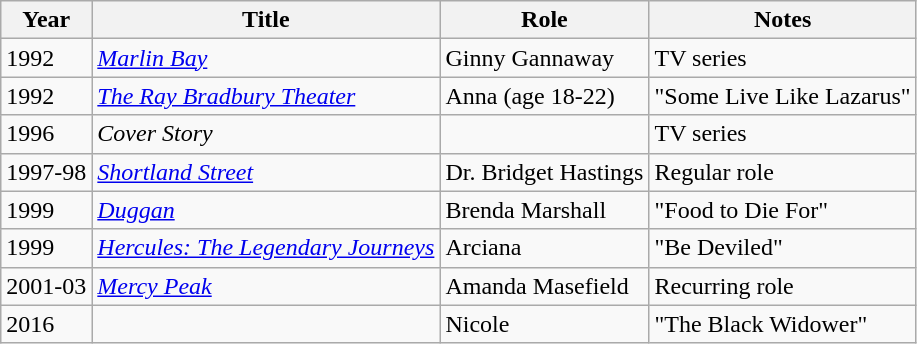<table class="wikitable sortable">
<tr>
<th>Year</th>
<th>Title</th>
<th>Role</th>
<th class="unsortable">Notes</th>
</tr>
<tr>
<td>1992</td>
<td><em><a href='#'>Marlin Bay</a></em></td>
<td>Ginny Gannaway</td>
<td>TV series</td>
</tr>
<tr>
<td>1992</td>
<td><em><a href='#'>The Ray Bradbury Theater</a></em></td>
<td>Anna (age 18-22)</td>
<td>"Some Live Like Lazarus"</td>
</tr>
<tr>
<td>1996</td>
<td><em>Cover Story</em></td>
<td></td>
<td>TV series</td>
</tr>
<tr>
<td>1997-98</td>
<td><em><a href='#'>Shortland Street</a></em></td>
<td>Dr. Bridget Hastings</td>
<td>Regular role</td>
</tr>
<tr>
<td>1999</td>
<td><em><a href='#'>Duggan</a></em></td>
<td>Brenda Marshall</td>
<td>"Food to Die For"</td>
</tr>
<tr>
<td>1999</td>
<td><em><a href='#'>Hercules: The Legendary Journeys</a></em></td>
<td>Arciana</td>
<td>"Be Deviled"</td>
</tr>
<tr>
<td>2001-03</td>
<td><em><a href='#'>Mercy Peak</a></em></td>
<td>Amanda Masefield</td>
<td>Recurring role</td>
</tr>
<tr>
<td>2016</td>
<td><em></em></td>
<td>Nicole</td>
<td>"The Black Widower"</td>
</tr>
</table>
